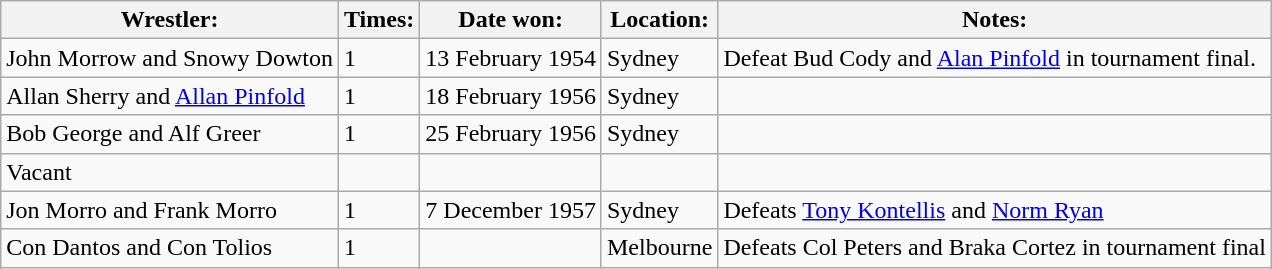<table class="wikitable">
<tr>
<th>Wrestler:</th>
<th>Times:</th>
<th>Date won:</th>
<th>Location:</th>
<th>Notes:</th>
</tr>
<tr>
<td>John Morrow and Snowy Dowton</td>
<td>1</td>
<td>13 February 1954</td>
<td>Sydney</td>
<td>Defeat Bud Cody and <a href='#'>Alan Pinfold</a> in tournament final.</td>
</tr>
<tr>
<td>Allan Sherry and <a href='#'>Allan Pinfold</a></td>
<td>1</td>
<td>18 February 1956</td>
<td>Sydney</td>
<td></td>
</tr>
<tr>
<td>Bob George and Alf Greer</td>
<td>1</td>
<td>25 February 1956</td>
<td>Sydney</td>
<td></td>
</tr>
<tr>
<td>Vacant</td>
<td></td>
<td></td>
<td></td>
<td></td>
</tr>
<tr>
<td>Jon Morro and Frank Morro</td>
<td>1</td>
<td>7 December 1957</td>
<td>Sydney</td>
<td>Defeats <a href='#'>Tony Kontellis</a> and <a href='#'>Norm Ryan</a></td>
</tr>
<tr>
<td>Con Dantos and Con Tolios</td>
<td>1</td>
<td></td>
<td>Melbourne</td>
<td>Defeats Col Peters and Braka Cortez in tournament final</td>
</tr>
</table>
